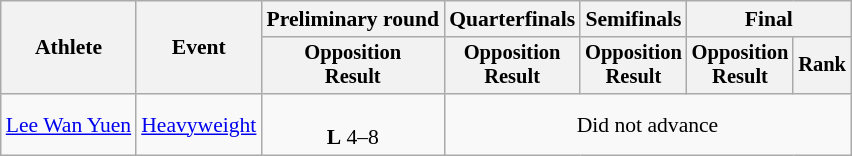<table class="wikitable" style="font-size:90%;">
<tr>
<th rowspan=2>Athlete</th>
<th rowspan=2>Event</th>
<th>Preliminary round</th>
<th>Quarterfinals</th>
<th>Semifinals</th>
<th colspan=2>Final</th>
</tr>
<tr style="font-size:95%">
<th>Opposition<br>Result</th>
<th>Opposition<br>Result</th>
<th>Opposition<br>Result</th>
<th>Opposition<br>Result</th>
<th>Rank</th>
</tr>
<tr align=center>
<td align=left><a href='#'>Lee Wan Yuen</a></td>
<td align=left><a href='#'>Heavyweight</a></td>
<td><br><strong>L</strong> 4–8</td>
<td colspan=4>Did not advance</td>
</tr>
</table>
